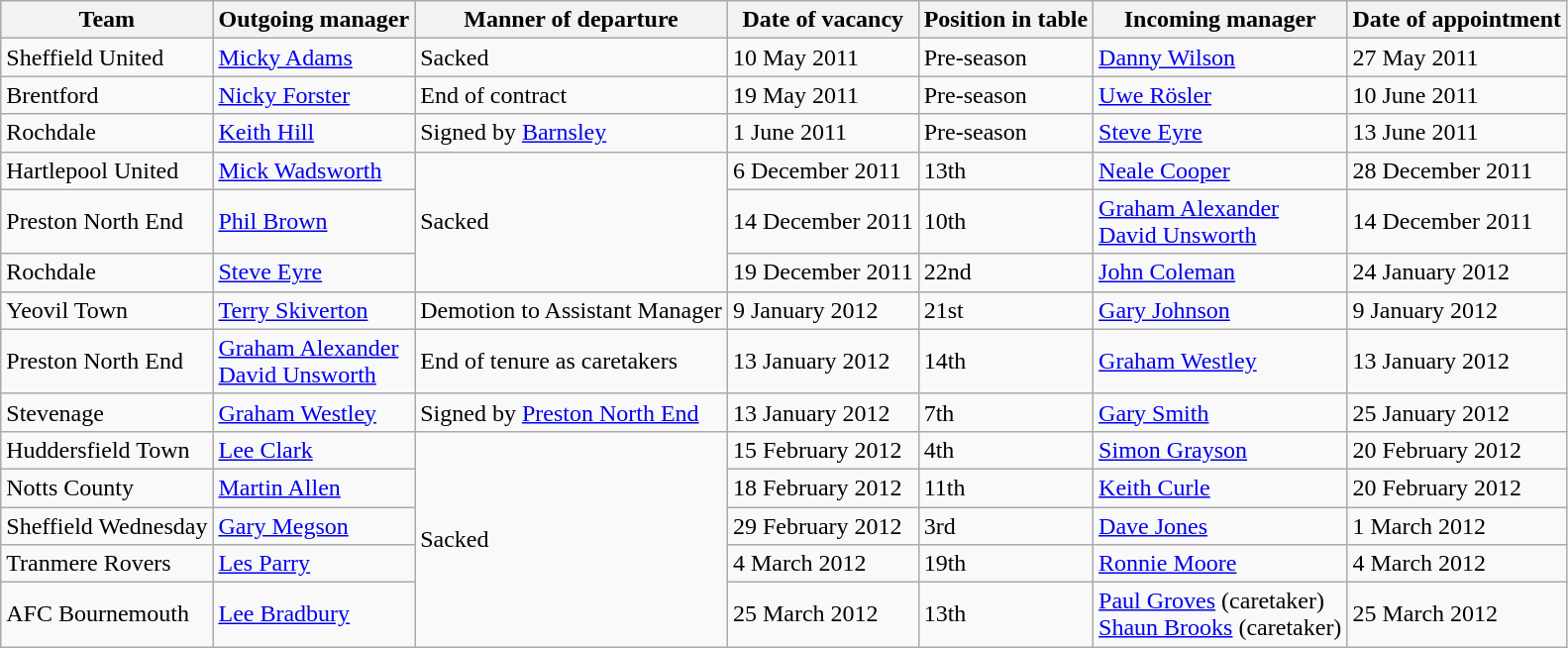<table class="wikitable">
<tr>
<th>Team</th>
<th>Outgoing manager</th>
<th>Manner of departure</th>
<th>Date of vacancy</th>
<th>Position in table</th>
<th>Incoming manager</th>
<th>Date of appointment</th>
</tr>
<tr>
<td>Sheffield United</td>
<td> <a href='#'>Micky Adams</a></td>
<td>Sacked</td>
<td>10 May 2011</td>
<td>Pre-season</td>
<td> <a href='#'>Danny Wilson</a></td>
<td>27 May 2011</td>
</tr>
<tr>
<td>Brentford</td>
<td> <a href='#'>Nicky Forster</a></td>
<td>End of contract</td>
<td>19 May 2011</td>
<td>Pre-season</td>
<td> <a href='#'>Uwe Rösler</a></td>
<td>10 June 2011</td>
</tr>
<tr>
<td>Rochdale</td>
<td> <a href='#'>Keith Hill</a></td>
<td>Signed by <a href='#'>Barnsley</a></td>
<td>1 June 2011</td>
<td>Pre-season</td>
<td> <a href='#'>Steve Eyre</a></td>
<td>13 June 2011</td>
</tr>
<tr>
<td>Hartlepool United</td>
<td> <a href='#'>Mick Wadsworth</a></td>
<td rowspan="3">Sacked</td>
<td>6 December 2011</td>
<td>13th</td>
<td> <a href='#'>Neale Cooper</a></td>
<td>28 December 2011</td>
</tr>
<tr>
<td>Preston North End</td>
<td> <a href='#'>Phil Brown</a></td>
<td>14 December 2011</td>
<td>10th</td>
<td> <a href='#'>Graham Alexander</a><br> <a href='#'>David Unsworth</a></td>
<td>14 December 2011</td>
</tr>
<tr>
<td>Rochdale</td>
<td> <a href='#'>Steve Eyre</a></td>
<td>19 December 2011</td>
<td>22nd</td>
<td> <a href='#'>John Coleman</a></td>
<td>24 January 2012</td>
</tr>
<tr>
<td>Yeovil Town</td>
<td> <a href='#'>Terry Skiverton</a></td>
<td>Demotion to Assistant Manager</td>
<td>9 January 2012</td>
<td>21st</td>
<td> <a href='#'>Gary Johnson</a></td>
<td>9 January 2012</td>
</tr>
<tr>
<td>Preston North End</td>
<td> <a href='#'>Graham Alexander</a><br> <a href='#'>David Unsworth</a></td>
<td>End of tenure as caretakers</td>
<td>13 January 2012</td>
<td>14th</td>
<td> <a href='#'>Graham Westley</a></td>
<td>13 January 2012</td>
</tr>
<tr>
<td>Stevenage</td>
<td> <a href='#'>Graham Westley</a></td>
<td>Signed by <a href='#'>Preston North End</a></td>
<td>13 January 2012</td>
<td>7th</td>
<td> <a href='#'>Gary Smith</a></td>
<td>25 January 2012</td>
</tr>
<tr>
<td>Huddersfield Town</td>
<td> <a href='#'>Lee Clark</a></td>
<td rowspan="5">Sacked</td>
<td>15 February 2012</td>
<td>4th</td>
<td> <a href='#'>Simon Grayson</a></td>
<td>20 February 2012</td>
</tr>
<tr>
<td>Notts County</td>
<td> <a href='#'>Martin Allen</a></td>
<td>18 February 2012</td>
<td>11th</td>
<td> <a href='#'>Keith Curle</a></td>
<td>20 February 2012</td>
</tr>
<tr>
<td>Sheffield Wednesday</td>
<td> <a href='#'>Gary Megson</a></td>
<td>29 February 2012</td>
<td>3rd</td>
<td> <a href='#'>Dave Jones</a></td>
<td>1 March 2012</td>
</tr>
<tr>
<td>Tranmere Rovers</td>
<td> <a href='#'>Les Parry</a></td>
<td>4 March 2012</td>
<td>19th</td>
<td> <a href='#'>Ronnie Moore</a></td>
<td>4 March 2012</td>
</tr>
<tr>
<td>AFC Bournemouth</td>
<td> <a href='#'>Lee Bradbury</a></td>
<td>25 March 2012</td>
<td>13th</td>
<td> <a href='#'>Paul Groves</a> (caretaker)<br> <a href='#'>Shaun Brooks</a> (caretaker)</td>
<td>25 March 2012</td>
</tr>
</table>
